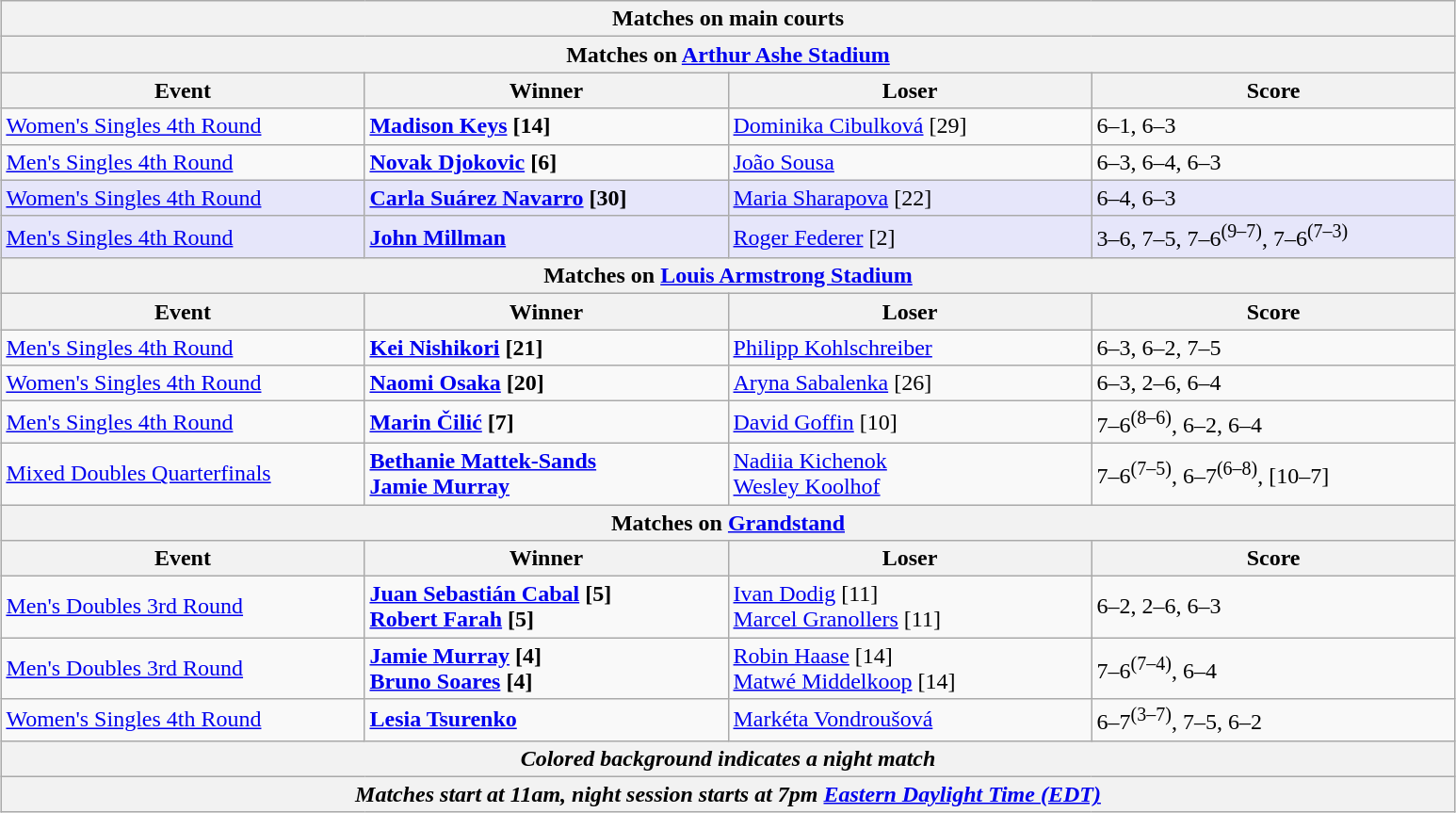<table class="wikitable" style="margin:auto;">
<tr>
<th colspan="4" style="white-space:nowrap;">Matches on main courts</th>
</tr>
<tr>
<th colspan="4"><strong>Matches on <a href='#'>Arthur Ashe Stadium</a></strong></th>
</tr>
<tr>
<th width=250>Event</th>
<th width=250>Winner</th>
<th width=250>Loser</th>
<th width=250>Score</th>
</tr>
<tr>
<td><a href='#'>Women's Singles 4th Round</a></td>
<td> <strong><a href='#'>Madison Keys</a> [14]</strong></td>
<td> <a href='#'>Dominika Cibulková</a> [29]</td>
<td>6–1, 6–3</td>
</tr>
<tr>
<td><a href='#'>Men's Singles 4th Round</a></td>
<td> <strong><a href='#'>Novak Djokovic</a> [6]</strong></td>
<td> <a href='#'>João Sousa</a></td>
<td>6–3, 6–4, 6–3</td>
</tr>
<tr bgcolor="lavender">
<td><a href='#'>Women's Singles 4th Round</a></td>
<td> <strong><a href='#'>Carla Suárez Navarro</a> [30]</strong></td>
<td> <a href='#'>Maria Sharapova</a> [22]</td>
<td>6–4, 6–3</td>
</tr>
<tr bgcolor="lavender">
<td><a href='#'>Men's Singles 4th Round</a></td>
<td> <strong><a href='#'>John Millman</a></strong></td>
<td> <a href='#'>Roger Federer</a> [2]</td>
<td>3–6, 7–5, 7–6<sup>(9–7)</sup>, 7–6<sup>(7–3)</sup></td>
</tr>
<tr>
<th colspan="4"><strong>Matches on <a href='#'>Louis Armstrong Stadium</a></strong></th>
</tr>
<tr>
<th width=250>Event</th>
<th width=250>Winner</th>
<th width=250>Loser</th>
<th width=250>Score</th>
</tr>
<tr>
<td><a href='#'>Men's Singles 4th Round</a></td>
<td> <strong><a href='#'>Kei Nishikori</a> [21]</strong></td>
<td> <a href='#'>Philipp Kohlschreiber</a></td>
<td>6–3, 6–2, 7–5</td>
</tr>
<tr>
<td><a href='#'>Women's Singles 4th Round</a></td>
<td> <strong><a href='#'>Naomi Osaka</a> [20]</strong></td>
<td> <a href='#'>Aryna Sabalenka</a> [26]</td>
<td>6–3, 2–6, 6–4</td>
</tr>
<tr>
<td><a href='#'>Men's Singles 4th Round</a></td>
<td> <strong><a href='#'>Marin Čilić</a> [7]</strong></td>
<td> <a href='#'>David Goffin</a> [10]</td>
<td>7–6<sup>(8–6)</sup>, 6–2, 6–4</td>
</tr>
<tr>
<td><a href='#'>Mixed Doubles Quarterfinals</a></td>
<td> <strong><a href='#'>Bethanie Mattek-Sands</a></strong><br> <strong><a href='#'>Jamie Murray</a></strong></td>
<td> <a href='#'>Nadiia Kichenok</a><br> <a href='#'>Wesley Koolhof</a></td>
<td>7–6<sup>(7–5)</sup>, 6–7<sup>(6–8)</sup>, [10–7]</td>
</tr>
<tr>
<th colspan="4"><strong>Matches on <a href='#'>Grandstand</a></strong></th>
</tr>
<tr>
<th width=250>Event</th>
<th width=250>Winner</th>
<th width=250>Loser</th>
<th width=250>Score</th>
</tr>
<tr>
<td><a href='#'>Men's Doubles 3rd Round</a></td>
<td> <strong><a href='#'>Juan Sebastián Cabal</a> [5]</strong> <br>  <strong><a href='#'>Robert Farah</a> [5]</strong></td>
<td> <a href='#'>Ivan Dodig</a> [11] <br>  <a href='#'>Marcel Granollers</a> [11]</td>
<td>6–2, 2–6, 6–3</td>
</tr>
<tr>
<td><a href='#'>Men's Doubles 3rd Round</a></td>
<td> <strong><a href='#'>Jamie Murray</a> [4] <br>  <a href='#'>Bruno Soares</a> [4]</strong></td>
<td> <a href='#'>Robin Haase</a> [14] <br>  <a href='#'>Matwé Middelkoop</a> [14]</td>
<td>7–6<sup>(7–4)</sup>, 6–4</td>
</tr>
<tr>
<td><a href='#'>Women's Singles 4th Round</a></td>
<td> <strong><a href='#'>Lesia Tsurenko</a></strong></td>
<td> <a href='#'>Markéta Vondroušová</a></td>
<td>6–7<sup>(3–7)</sup>, 7–5, 6–2</td>
</tr>
<tr>
<th colspan=4><em>Colored background indicates a night match</em></th>
</tr>
<tr>
<th colspan=4><em>Matches start at 11am, night session starts at 7pm <a href='#'>Eastern Daylight Time (EDT)</a></em></th>
</tr>
</table>
